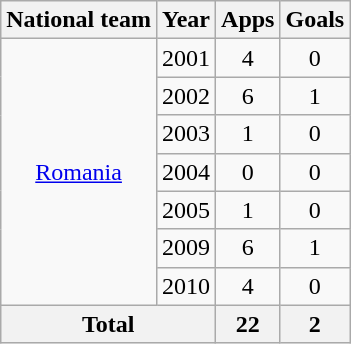<table class="wikitable" style="text-align:center">
<tr>
<th>National team</th>
<th>Year</th>
<th>Apps</th>
<th>Goals</th>
</tr>
<tr>
<td rowspan="7"><a href='#'>Romania</a></td>
<td>2001</td>
<td>4</td>
<td>0</td>
</tr>
<tr>
<td>2002</td>
<td>6</td>
<td>1</td>
</tr>
<tr>
<td>2003</td>
<td>1</td>
<td>0</td>
</tr>
<tr>
<td>2004</td>
<td>0</td>
<td>0</td>
</tr>
<tr>
<td>2005</td>
<td>1</td>
<td>0</td>
</tr>
<tr>
<td>2009</td>
<td>6</td>
<td>1</td>
</tr>
<tr>
<td>2010</td>
<td>4</td>
<td>0</td>
</tr>
<tr>
<th colspan="2">Total</th>
<th>22</th>
<th>2</th>
</tr>
</table>
